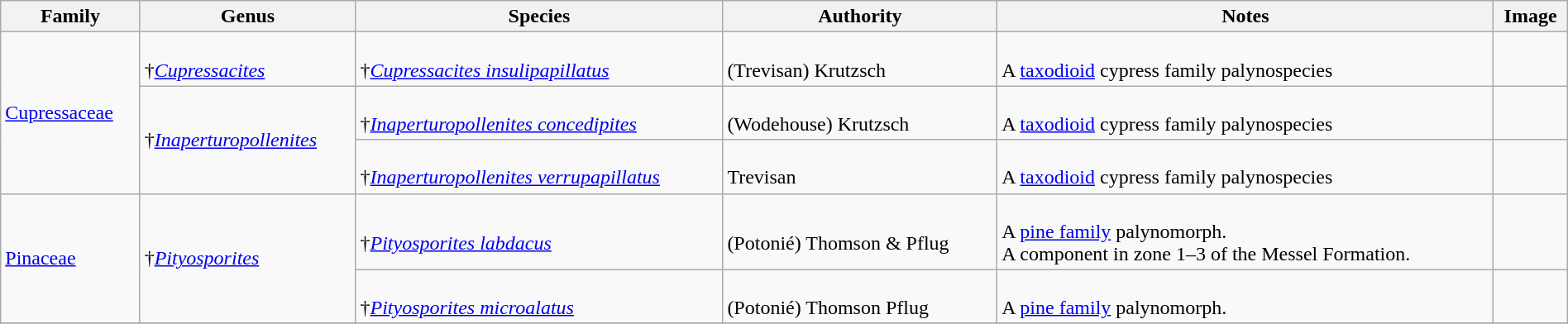<table class="wikitable" align="center" width="100%">
<tr>
<th>Family</th>
<th>Genus</th>
<th>Species</th>
<th>Authority</th>
<th>Notes</th>
<th>Image</th>
</tr>
<tr>
<td rowspan=3><a href='#'>Cupressaceae</a></td>
<td><br>†<em><a href='#'>Cupressacites</a></em></td>
<td><br>†<em><a href='#'>Cupressacites insulipapillatus</a></em></td>
<td><br>(Trevisan) Krutzsch</td>
<td><br>A <a href='#'>taxodioid</a> cypress family palynospecies</td>
<td></td>
</tr>
<tr>
<td rowspan=2>†<em><a href='#'>Inaperturopollenites</a></em></td>
<td><br>†<em><a href='#'>Inaperturopollenites concedipites</a></em></td>
<td><br>(Wodehouse) Krutzsch</td>
<td><br>A <a href='#'>taxodioid</a> cypress family palynospecies</td>
<td></td>
</tr>
<tr>
<td><br>†<em><a href='#'>Inaperturopollenites verrupapillatus</a></em></td>
<td><br>Trevisan</td>
<td><br>A <a href='#'>taxodioid</a> cypress family palynospecies</td>
<td></td>
</tr>
<tr>
<td rowspan=2><a href='#'>Pinaceae</a></td>
<td rowspan=2>†<em><a href='#'>Pityosporites</a></em></td>
<td><br>†<em><a href='#'>Pityosporites labdacus</a></em></td>
<td><br>(Potonié) Thomson & Pflug</td>
<td><br>A <a href='#'>pine family</a> palynomorph.<br>A component in zone 1–3 of the Messel Formation.</td>
<td></td>
</tr>
<tr>
<td><br>†<em><a href='#'>Pityosporites microalatus</a></em></td>
<td><br>(Potonié) Thomson Pflug</td>
<td><br>A <a href='#'>pine family</a> palynomorph.</td>
<td></td>
</tr>
<tr>
</tr>
</table>
